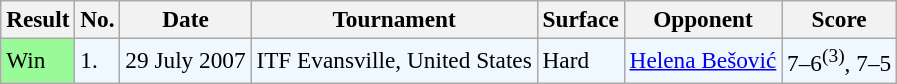<table class="sortable wikitable" style="font-size:97%;">
<tr>
<th>Result</th>
<th>No.</th>
<th>Date</th>
<th>Tournament</th>
<th>Surface</th>
<th>Opponent</th>
<th class="unsortable">Score</th>
</tr>
<tr style="background:#f0f8ff;">
<td bgcolor="98FB98">Win</td>
<td>1.</td>
<td>29 July 2007</td>
<td>ITF Evansville, United States</td>
<td>Hard</td>
<td> <a href='#'>Helena Bešović</a></td>
<td>7–6<sup>(3)</sup>, 7–5</td>
</tr>
</table>
